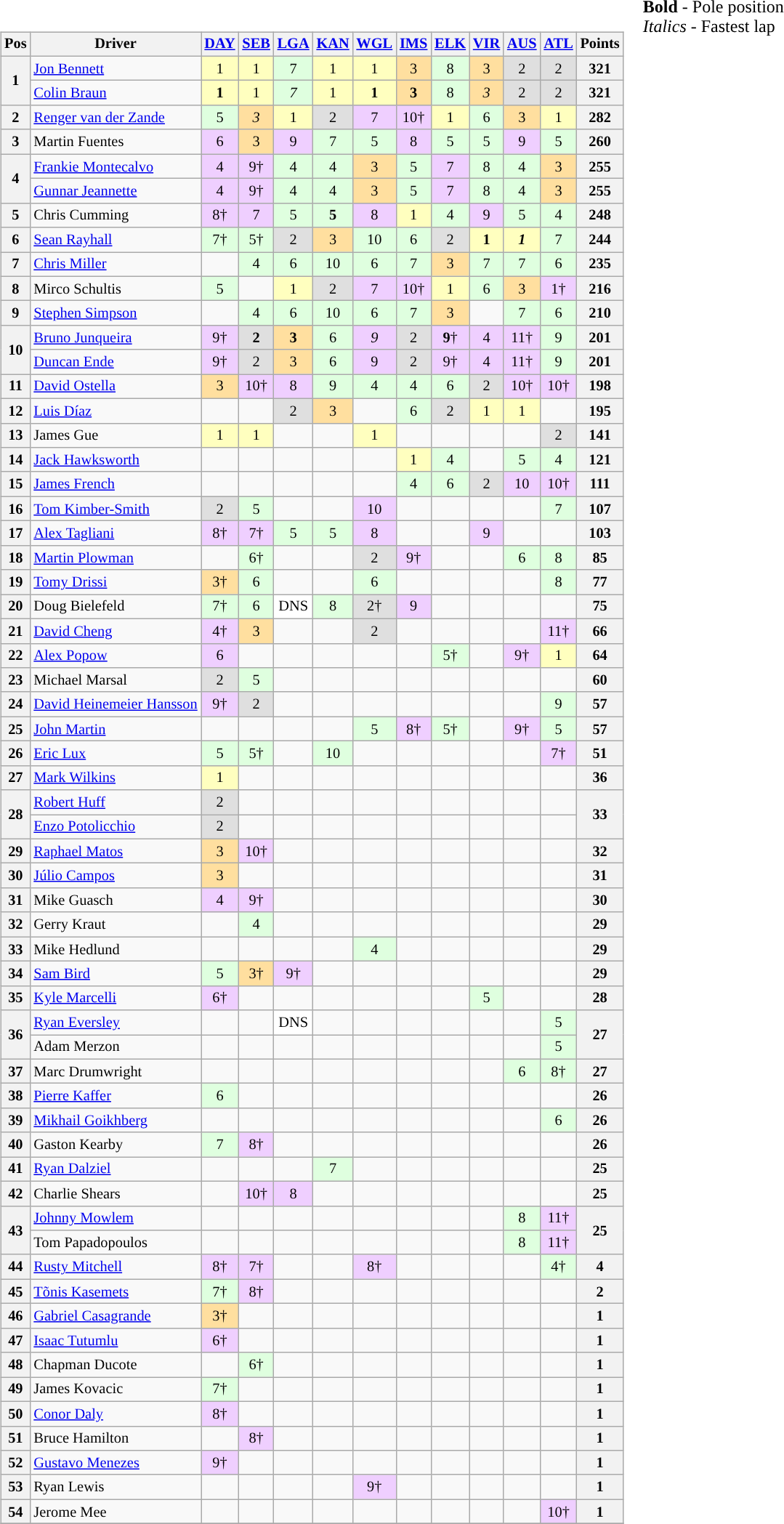<table>
<tr>
<td><br><table class="wikitable" style="font-size:85%; text-align:center">
<tr>
<th valign="middle">Pos</th>
<th valign="middle">Driver</th>
<th><a href='#'>DAY</a></th>
<th><a href='#'>SEB</a></th>
<th><a href='#'>LGA</a></th>
<th><a href='#'>KAN</a></th>
<th><a href='#'>WGL</a></th>
<th><a href='#'>IMS</a></th>
<th><a href='#'>ELK</a></th>
<th><a href='#'>VIR</a></th>
<th><a href='#'>AUS</a></th>
<th><a href='#'>ATL</a></th>
<th valign="middle">Points</th>
</tr>
<tr>
<th rowspan="2">1</th>
<td align="left"> <a href='#'>Jon Bennett</a></td>
<td style="background:#ffffbf;">1</td>
<td style="background:#ffffbf;">1</td>
<td style="background:#dfffdf;">7</td>
<td style="background:#ffffbf;">1</td>
<td style="background:#ffffbf;">1</td>
<td style="background:#ffdf9f;">3</td>
<td style="background:#dfffdf;">8</td>
<td style="background:#ffdf9f;">3</td>
<td style="background:#dfdfdf;">2</td>
<td style="background:#dfdfdf;">2</td>
<th>321</th>
</tr>
<tr>
<td align="left"> <a href='#'>Colin Braun</a></td>
<td style="background:#ffffbf;"><strong>1</strong></td>
<td style="background:#ffffbf;">1</td>
<td style="background:#dfffdf;"><em>7</em></td>
<td style="background:#ffffbf;">1</td>
<td style="background:#ffffbf;"><strong>1</strong></td>
<td style="background:#ffdf9f;"><strong>3</strong></td>
<td style="background:#dfffdf;">8</td>
<td style="background:#ffdf9f;"><em>3</em></td>
<td style="background:#dfdfdf;">2</td>
<td style="background:#dfdfdf;">2</td>
<th>321</th>
</tr>
<tr>
<th>2</th>
<td align="left"> <a href='#'>Renger van der Zande</a></td>
<td style="background:#dfffdf;">5</td>
<td style="background:#ffdf9f;"><em>3</em></td>
<td style="background:#ffffbf;">1</td>
<td style="background:#dfdfdf;">2</td>
<td style="background:#efcfff;">7</td>
<td style="background:#efcfff;">10†</td>
<td style="background:#ffffbf;">1</td>
<td style="background:#dfffdf;">6</td>
<td style="background:#ffdf9f;">3</td>
<td style="background:#ffffbf;">1</td>
<th>282</th>
</tr>
<tr>
<th>3</th>
<td align="left"> Martin Fuentes</td>
<td style="background:#efcfff;">6</td>
<td style="background:#ffdf9f;">3</td>
<td style="background:#efcfff;">9</td>
<td style="background:#dfffdf;">7</td>
<td style="background:#dfffdf;">5</td>
<td style="background:#efcfff;">8</td>
<td style="background:#dfffdf;">5</td>
<td style="background:#dfffdf;">5</td>
<td style="background:#efcfff;">9</td>
<td style="background:#dfffdf;">5</td>
<th>260</th>
</tr>
<tr>
<th rowspan="2">4</th>
<td align="left"> <a href='#'>Frankie Montecalvo</a></td>
<td style="background:#efcfff;">4</td>
<td style="background:#efcfff;">9†</td>
<td style="background:#dfffdf;">4</td>
<td style="background:#dfffdf;">4</td>
<td style="background:#ffdf9f;">3</td>
<td style="background:#dfffdf;">5</td>
<td style="background:#efcfff;">7</td>
<td style="background:#dfffdf;">8</td>
<td style="background:#dfffdf;">4</td>
<td style="background:#ffdf9f;">3</td>
<th>255</th>
</tr>
<tr>
<td align="left"> <a href='#'>Gunnar Jeannette</a></td>
<td style="background:#efcfff;">4</td>
<td style="background:#efcfff;">9†</td>
<td style="background:#dfffdf;">4</td>
<td style="background:#dfffdf;">4</td>
<td style="background:#ffdf9f;">3</td>
<td style="background:#dfffdf;">5</td>
<td style="background:#efcfff;">7</td>
<td style="background:#dfffdf;">8</td>
<td style="background:#dfffdf;">4</td>
<td style="background:#ffdf9f;">3</td>
<th>255</th>
</tr>
<tr>
<th>5</th>
<td align="left"> Chris Cumming</td>
<td style="background:#efcfff;">8†</td>
<td style="background:#efcfff;">7</td>
<td style="background:#dfffdf;">5</td>
<td style="background:#dfffdf;"><strong>5</strong></td>
<td style="background:#efcfff;">8</td>
<td style="background:#ffffbf;">1</td>
<td style="background:#dfffdf;">4</td>
<td style="background:#efcfff;">9</td>
<td style="background:#dfffdf;">5</td>
<td style="background:#dfffdf;">4</td>
<th>248</th>
</tr>
<tr>
<th>6</th>
<td align="left"> <a href='#'>Sean Rayhall</a></td>
<td style="background:#dfffdf;">7†</td>
<td style="background:#dfffdf;">5†</td>
<td style="background:#dfdfdf;">2</td>
<td style="background:#ffdf9f;">3</td>
<td style="background:#dfffdf;">10</td>
<td style="background:#dfffdf;">6</td>
<td style="background:#dfdfdf;">2</td>
<td style="background:#ffffbf;"><strong>1</strong></td>
<td style="background:#ffffbf;"><strong><em>1</em></strong></td>
<td style="background:#dfffdf;">7</td>
<th>244</th>
</tr>
<tr>
<th>7</th>
<td align="left"> <a href='#'>Chris Miller</a></td>
<td></td>
<td style="background:#dfffdf;">4</td>
<td style="background:#dfffdf;">6</td>
<td style="background:#dfffdf;">10</td>
<td style="background:#dfffdf;">6</td>
<td style="background:#dfffdf;">7</td>
<td style="background:#ffdf9f;">3</td>
<td style="background:#dfffdf;">7</td>
<td style="background:#dfffdf;">7</td>
<td style="background:#dfffdf;">6</td>
<th>235</th>
</tr>
<tr>
<th>8</th>
<td align="left"> Mirco Schultis</td>
<td style="background:#dfffdf;">5</td>
<td></td>
<td style="background:#ffffbf;">1</td>
<td style="background:#dfdfdf;">2</td>
<td style="background:#efcfff;">7</td>
<td style="background:#efcfff;">10†</td>
<td style="background:#ffffbf;">1</td>
<td style="background:#dfffdf;">6</td>
<td style="background:#ffdf9f;">3</td>
<td style="background:#efcfff;">1†</td>
<th>216</th>
</tr>
<tr>
<th>9</th>
<td align="left"> <a href='#'>Stephen Simpson</a></td>
<td></td>
<td style="background:#dfffdf;">4</td>
<td style="background:#dfffdf;">6</td>
<td style="background:#dfffdf;">10</td>
<td style="background:#dfffdf;">6</td>
<td style="background:#dfffdf;">7</td>
<td style="background:#ffdf9f;">3</td>
<td></td>
<td style="background:#dfffdf;">7</td>
<td style="background:#dfffdf;">6</td>
<th>210</th>
</tr>
<tr>
<th rowspan="2">10</th>
<td align="left"> <a href='#'>Bruno Junqueira</a></td>
<td style="background:#efcfff;">9†</td>
<td style="background:#dfdfdf;"><strong>2</strong></td>
<td style="background:#ffdf9f;"><strong>3</strong></td>
<td style="background:#dfffdf;">6</td>
<td style="background:#efcfff;"><em>9</em></td>
<td style="background:#dfdfdf;">2</td>
<td style="background:#efcfff;"><strong>9</strong>†</td>
<td style="background:#efcfff;">4</td>
<td style="background:#efcfff;">11†</td>
<td style="background:#dfffdf;">9</td>
<th>201</th>
</tr>
<tr>
<td align="left"> <a href='#'>Duncan Ende</a></td>
<td style="background:#efcfff;">9†</td>
<td style="background:#dfdfdf;">2</td>
<td style="background:#ffdf9f;">3</td>
<td style="background:#dfffdf;">6</td>
<td style="background:#efcfff;">9</td>
<td style="background:#dfdfdf;">2</td>
<td style="background:#efcfff;">9†</td>
<td style="background:#efcfff;">4</td>
<td style="background:#efcfff;">11†</td>
<td style="background:#dfffdf;">9</td>
<th>201</th>
</tr>
<tr>
<th>11</th>
<td align="left"> <a href='#'>David Ostella</a></td>
<td style="background:#FFDF9F;”">3</td>
<td style="background:#EFCFFF;">10†</td>
<td style="background:#EFCFFF;">8</td>
<td style="background:#DFFFDF;">9</td>
<td style="background:#DFFFDF;">4</td>
<td style="background:#DFFFDF;">4</td>
<td style="background:#DFFFDF;">6</td>
<td style="background:#DFDFDF;”">2</td>
<td style="background:#EFCFFF;">10†</td>
<td style="background:#EFCFFF;">10†</td>
<th>198</th>
</tr>
<tr>
<th>12</th>
<td align="left"> <a href='#'>Luis Díaz</a></td>
<td></td>
<td></td>
<td style="background:#DFDFDF;”">2</td>
<td style="background:#FFDF9F;”">3</td>
<td></td>
<td style="background:#DFFFDF;">6</td>
<td style="background:#DFDFDF;”">2</td>
<td style="background:#FFFFBF;”">1</td>
<td style="background:#FFFFBF;”">1</td>
<td></td>
<th>195</th>
</tr>
<tr>
<th>13</th>
<td align="left"> James Gue</td>
<td style="background:#FFFFBF;”">1</td>
<td style="background:#FFFFBF;”">1</td>
<td></td>
<td></td>
<td style="background:#FFFFBF;”">1</td>
<td></td>
<td></td>
<td></td>
<td></td>
<td style="background:#DFDFDF;”">2</td>
<th>141</th>
</tr>
<tr>
<th>14</th>
<td align="left"> <a href='#'>Jack Hawksworth</a></td>
<td></td>
<td></td>
<td></td>
<td></td>
<td></td>
<td style="background:#FFFFBF;”">1</td>
<td style="background:#DFFFDF;">4</td>
<td></td>
<td style="background:#DFFFDF;">5</td>
<td style="background:#DFFFDF;">4</td>
<th>121</th>
</tr>
<tr>
<th>15</th>
<td align="left"> <a href='#'>James French</a></td>
<td></td>
<td></td>
<td></td>
<td></td>
<td></td>
<td style="background:#DFFFDF;">4</td>
<td style="background:#DFFFDF;">6</td>
<td style="background:#DFDFDF;”">2</td>
<td style="background:#EFCFFF;">10</td>
<td style="background:#EFCFFF;">10†</td>
<th>111</th>
</tr>
<tr>
<th>16</th>
<td align="left"> <a href='#'>Tom Kimber-Smith</a></td>
<td style="background:#DFDFDF;”">2</td>
<td style="background:#DFFFDF;">5</td>
<td></td>
<td></td>
<td style="background:#EFCFFF;">10</td>
<td></td>
<td></td>
<td></td>
<td></td>
<td style="background:#DFFFDF;">7</td>
<th>107</th>
</tr>
<tr>
<th>17</th>
<td align="left"> <a href='#'>Alex Tagliani</a></td>
<td style="background:#EFCFFF;">8†</td>
<td style="background:#EFCFFF;">7†</td>
<td style="background:#DFFFDF;">5</td>
<td style="background:#DFFFDF;">5</td>
<td style="background:#EFCFFF;">8</td>
<td></td>
<td></td>
<td style="background:#EFCFFF;">9</td>
<td></td>
<td></td>
<th>103</th>
</tr>
<tr>
<th>18</th>
<td align="left"> <a href='#'>Martin Plowman</a></td>
<td></td>
<td style="background:#DFFFDF;">6†</td>
<td></td>
<td></td>
<td style="background:#DFDFDF;”">2</td>
<td style="background:#EFCFFF;">9†</td>
<td></td>
<td></td>
<td style="background:#DFFFDF;">6</td>
<td style="background:#DFFFDF;">8</td>
<th>85</th>
</tr>
<tr>
<th>19</th>
<td align="left"> <a href='#'>Tomy Drissi</a></td>
<td style="background:#FFDF9F;”">3†</td>
<td style="background:#DFFFDF;">6</td>
<td></td>
<td></td>
<td style="background:#DFFFDF;">6</td>
<td></td>
<td></td>
<td></td>
<td></td>
<td style="background:#DFFFDF;">8</td>
<th>77</th>
</tr>
<tr>
<th>20</th>
<td align="left"> Doug Bielefeld</td>
<td style="background:#DFFFDF;">7†</td>
<td style="background:#DFFFDF;">6</td>
<td style="background:#ffffff;”">DNS</td>
<td style="background:#DFFFDF;">8</td>
<td style="background:#DFDFDF;”">2†</td>
<td style="background:#EFCFFF;">9</td>
<td></td>
<td></td>
<td></td>
<td></td>
<th>75</th>
</tr>
<tr>
<th>21</th>
<td align="left"> <a href='#'>David Cheng</a></td>
<td style="background:#EFCFFF;">4†</td>
<td style="background:#FFDF9F;”">3</td>
<td></td>
<td></td>
<td style="background:#DFDFDF;”">2</td>
<td></td>
<td></td>
<td></td>
<td></td>
<td style="background:#EFCFFF;">11†</td>
<th>66</th>
</tr>
<tr>
<th>22</th>
<td align="left"> <a href='#'>Alex Popow</a></td>
<td style="background:#EFCFFF;">6</td>
<td></td>
<td></td>
<td></td>
<td></td>
<td></td>
<td style="background:#DFFFDF;">5†</td>
<td></td>
<td style="background:#EFCFFF;">9†</td>
<td style="background:#FFFFBF;”">1</td>
<th>64</th>
</tr>
<tr>
<th>23</th>
<td align="left"> Michael Marsal</td>
<td style="background:#DFDFDF;”">2</td>
<td style="background:#DFFFDF;">5</td>
<td></td>
<td></td>
<td></td>
<td></td>
<td></td>
<td></td>
<td></td>
<td></td>
<th>60</th>
</tr>
<tr>
<th>24</th>
<td align="left"> <a href='#'>David Heinemeier Hansson</a></td>
<td style="background:#EFCFFF;">9†</td>
<td style="background:#DFDFDF;”">2</td>
<td></td>
<td></td>
<td></td>
<td></td>
<td></td>
<td></td>
<td></td>
<td style="background:#DFFFDF;">9</td>
<th>57</th>
</tr>
<tr>
<th>25</th>
<td align="left"> <a href='#'>John Martin</a></td>
<td></td>
<td></td>
<td></td>
<td></td>
<td style="background:#DFFFDF;">5</td>
<td style="background:#EFCFFF;">8†</td>
<td style="background:#DFFFDF;">5†</td>
<td></td>
<td style="background:#EFCFFF;">9†</td>
<td style="background:#DFFFDF;">5</td>
<th>57</th>
</tr>
<tr>
<th>26</th>
<td align="left"> <a href='#'>Eric Lux</a></td>
<td style="background:#DFFFDF;">5</td>
<td style="background:#DFFFDF;">5†</td>
<td></td>
<td style="background:#DFFFDF;">10</td>
<td></td>
<td></td>
<td></td>
<td></td>
<td></td>
<td style="background:#EFCFFF;">7†</td>
<th>51</th>
</tr>
<tr>
<th>27</th>
<td align="left"> <a href='#'>Mark Wilkins</a></td>
<td style="background:#FFFFBF;”">1</td>
<td></td>
<td></td>
<td></td>
<td></td>
<td></td>
<td></td>
<td></td>
<td></td>
<td></td>
<th>36</th>
</tr>
<tr>
<th rowspan="2">28</th>
<td align="left"> <a href='#'>Robert Huff</a></td>
<td style="background:#DFDFDF;”">2</td>
<td></td>
<td></td>
<td></td>
<td></td>
<td></td>
<td></td>
<td></td>
<td></td>
<td></td>
<th rowspan="2">33</th>
</tr>
<tr>
<td align="left"> <a href='#'>Enzo Potolicchio</a></td>
<td style="background:#DFDFDF;”">2</td>
<td></td>
<td></td>
<td></td>
<td></td>
<td></td>
<td></td>
<td></td>
<td></td>
<td></td>
</tr>
<tr>
<th>29</th>
<td align="left"> <a href='#'>Raphael Matos</a></td>
<td style="background:#FFDF9F;”">3</td>
<td style="background:#EFCFFF;">10†</td>
<td></td>
<td></td>
<td></td>
<td></td>
<td></td>
<td></td>
<td></td>
<td></td>
<th>32</th>
</tr>
<tr>
<th>30</th>
<td align="left"> <a href='#'>Júlio Campos</a></td>
<td style="background:#FFDF9F;”">3</td>
<td></td>
<td></td>
<td></td>
<td></td>
<td></td>
<td></td>
<td></td>
<td></td>
<td></td>
<th>31</th>
</tr>
<tr>
<th>31</th>
<td align="left"> Mike Guasch</td>
<td style="background:#EFCFFF;">4</td>
<td style="background:#EFCFFF;">9†</td>
<td></td>
<td></td>
<td></td>
<td></td>
<td></td>
<td></td>
<td></td>
<td></td>
<th>30</th>
</tr>
<tr>
<th>32</th>
<td align="left"> Gerry Kraut</td>
<td></td>
<td style="background:#DFFFDF;">4</td>
<td></td>
<td></td>
<td></td>
<td></td>
<td></td>
<td></td>
<td></td>
<td></td>
<th>29</th>
</tr>
<tr>
<th>33</th>
<td align="left"> Mike Hedlund</td>
<td></td>
<td></td>
<td></td>
<td></td>
<td style="background:#DFFFDF;">4</td>
<td></td>
<td></td>
<td></td>
<td></td>
<td></td>
<th>29</th>
</tr>
<tr>
<th>34</th>
<td align="left"> <a href='#'>Sam Bird</a></td>
<td style="background:#DFFFDF;">5</td>
<td style="background:#FFDF9F;”">3†</td>
<td style="background:#EFCFFF;">9†</td>
<td></td>
<td></td>
<td></td>
<td></td>
<td></td>
<td></td>
<td></td>
<th>29</th>
</tr>
<tr>
<th>35</th>
<td align="left"> <a href='#'>Kyle Marcelli</a></td>
<td style="background:#EFCFFF;">6†</td>
<td></td>
<td></td>
<td></td>
<td></td>
<td></td>
<td></td>
<td style="background:#DFFFDF;">5</td>
<td></td>
<td></td>
<th>28</th>
</tr>
<tr>
<th rowspan="2">36</th>
<td align="left"> <a href='#'>Ryan Eversley</a></td>
<td></td>
<td></td>
<td style="background:#ffffff;”">DNS</td>
<td></td>
<td></td>
<td></td>
<td></td>
<td></td>
<td></td>
<td style="background:#DFFFDF;">5</td>
<th rowspan="2">27</th>
</tr>
<tr>
<td align="left"> Adam Merzon</td>
<td></td>
<td></td>
<td></td>
<td></td>
<td></td>
<td></td>
<td></td>
<td></td>
<td></td>
<td style="background:#DFFFDF;">5</td>
</tr>
<tr>
<th>37</th>
<td align="left"> Marc Drumwright</td>
<td></td>
<td></td>
<td></td>
<td></td>
<td></td>
<td></td>
<td></td>
<td></td>
<td style="background:#DFFFDF;">6</td>
<td style="background:#DFFFDF;">8†</td>
<th>27</th>
</tr>
<tr>
<th>38</th>
<td align="left"> <a href='#'>Pierre Kaffer</a></td>
<td style="background:#DFFFDF;">6</td>
<td></td>
<td></td>
<td></td>
<td></td>
<td></td>
<td></td>
<td></td>
<td></td>
<td></td>
<th>26</th>
</tr>
<tr>
<th>39</th>
<td align="left"> <a href='#'>Mikhail Goikhberg</a></td>
<td></td>
<td></td>
<td></td>
<td></td>
<td></td>
<td></td>
<td></td>
<td></td>
<td></td>
<td style="background:#DFFFDF;">6</td>
<th>26</th>
</tr>
<tr>
<th>40</th>
<td align="left"> Gaston Kearby</td>
<td style="background:#DFFFDF;">7</td>
<td style="background:#EFCFFF;">8†</td>
<td></td>
<td></td>
<td></td>
<td></td>
<td></td>
<td></td>
<td></td>
<td></td>
<th>26</th>
</tr>
<tr>
<th>41</th>
<td align="left"> <a href='#'>Ryan Dalziel</a></td>
<td></td>
<td></td>
<td></td>
<td style="background:#DFFFDF;">7</td>
<td></td>
<td></td>
<td></td>
<td></td>
<td></td>
<td></td>
<th>25</th>
</tr>
<tr>
<th>42</th>
<td align="left"> Charlie Shears</td>
<td></td>
<td style="background:#EFCFFF;">10†</td>
<td style="background:#EFCFFF;">8</td>
<td></td>
<td></td>
<td></td>
<td></td>
<td></td>
<td></td>
<td></td>
<th>25</th>
</tr>
<tr>
<th rowspan="2">43</th>
<td align="left"> <a href='#'>Johnny Mowlem</a></td>
<td></td>
<td></td>
<td></td>
<td></td>
<td></td>
<td></td>
<td></td>
<td></td>
<td style="background:#DFFFDF;">8</td>
<td style="background:#EFCFFF;">11†</td>
<th rowspan="2">25</th>
</tr>
<tr>
<td align="left"> Tom Papadopoulos</td>
<td></td>
<td></td>
<td></td>
<td></td>
<td></td>
<td></td>
<td></td>
<td></td>
<td style="background:#DFFFDF;">8</td>
<td style="background:#EFCFFF;">11†</td>
</tr>
<tr>
<th>44</th>
<td align="left"> <a href='#'>Rusty Mitchell</a></td>
<td style="background:#EFCFFF;">8†</td>
<td style="background:#EFCFFF;">7†</td>
<td></td>
<td></td>
<td style="background:#EFCFFF;">8†</td>
<td></td>
<td></td>
<td></td>
<td></td>
<td style="background:#DFFFDF;">4†</td>
<th>4</th>
</tr>
<tr>
<th>45</th>
<td align="left"> <a href='#'>Tõnis Kasemets</a></td>
<td style="background:#DFFFDF;">7†</td>
<td style="background:#EFCFFF;">8†</td>
<td></td>
<td></td>
<td></td>
<td></td>
<td></td>
<td></td>
<td></td>
<td></td>
<th>2</th>
</tr>
<tr>
<th>46</th>
<td align="left"> <a href='#'>Gabriel Casagrande</a></td>
<td style="background:#FFDF9F;”">3†</td>
<td></td>
<td></td>
<td></td>
<td></td>
<td></td>
<td></td>
<td></td>
<td></td>
<td></td>
<th>1</th>
</tr>
<tr>
<th>47</th>
<td align="left"> <a href='#'>Isaac Tutumlu</a></td>
<td style="background:#EFCFFF;">6†</td>
<td></td>
<td></td>
<td></td>
<td></td>
<td></td>
<td></td>
<td></td>
<td></td>
<td></td>
<th>1</th>
</tr>
<tr>
<th>48</th>
<td align="left"> Chapman Ducote</td>
<td></td>
<td style="background:#DFFFDF;">6†</td>
<td></td>
<td></td>
<td></td>
<td></td>
<td></td>
<td></td>
<td></td>
<td></td>
<th>1</th>
</tr>
<tr>
<th>49</th>
<td align="left"> James Kovacic</td>
<td style="background:#DFFFDF;">7†</td>
<td></td>
<td></td>
<td></td>
<td></td>
<td></td>
<td></td>
<td></td>
<td></td>
<td></td>
<th>1</th>
</tr>
<tr>
<th>50</th>
<td align="left"> <a href='#'>Conor Daly</a></td>
<td style="background:#EFCFFF;">8†</td>
<td></td>
<td></td>
<td></td>
<td></td>
<td></td>
<td></td>
<td></td>
<td></td>
<td></td>
<th>1</th>
</tr>
<tr>
<th>51</th>
<td align="left"> Bruce Hamilton</td>
<td></td>
<td style="background:#EFCFFF;">8†</td>
<td></td>
<td></td>
<td></td>
<td></td>
<td></td>
<td></td>
<td></td>
<td></td>
<th>1</th>
</tr>
<tr>
<th>52</th>
<td align="left"> <a href='#'>Gustavo Menezes</a></td>
<td style="background:#EFCFFF;">9†</td>
<td></td>
<td></td>
<td></td>
<td></td>
<td></td>
<td></td>
<td></td>
<td></td>
<td></td>
<th>1</th>
</tr>
<tr>
<th>53</th>
<td align="left"> Ryan Lewis</td>
<td></td>
<td></td>
<td></td>
<td></td>
<td style="background:#EFCFFF;">9†</td>
<td></td>
<td></td>
<td></td>
<td></td>
<td></td>
<th>1</th>
</tr>
<tr>
<th>54</th>
<td align="left"> Jerome Mee</td>
<td></td>
<td></td>
<td></td>
<td></td>
<td></td>
<td></td>
<td></td>
<td></td>
<td></td>
<td style="background:#EFCFFF;">10†</td>
<th>1</th>
</tr>
<tr>
</tr>
</table>
</td>
<td valign="top"><span><strong>Bold</strong> - Pole position</span><br><span><em>Italics</em> - Fastest lap</span></td>
</tr>
</table>
